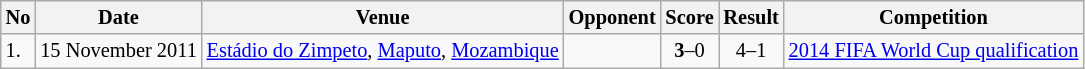<table class="wikitable" style="font-size:85%;">
<tr>
<th>No</th>
<th>Date</th>
<th>Venue</th>
<th>Opponent</th>
<th>Score</th>
<th>Result</th>
<th>Competition</th>
</tr>
<tr>
<td>1.</td>
<td>15 November 2011</td>
<td><a href='#'>Estádio do Zimpeto</a>, <a href='#'>Maputo</a>, <a href='#'>Mozambique</a></td>
<td></td>
<td align=center><strong>3</strong>–0</td>
<td align=center>4–1</td>
<td><a href='#'>2014 FIFA World Cup qualification</a></td>
</tr>
</table>
